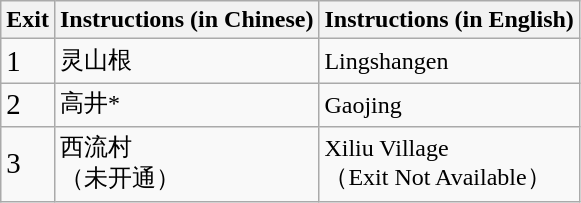<table class="wikitable">
<tr>
<th>Exit</th>
<th>Instructions (in Chinese)</th>
<th>Instructions (in English)</th>
</tr>
<tr>
<td><big>1</big></td>
<td>灵山根</td>
<td>Lingshangen</td>
</tr>
<tr>
<td><big>2</big></td>
<td>高井*</td>
<td>Gaojing</td>
</tr>
<tr>
<td><big>3</big></td>
<td>西流村<br>（未开通）</td>
<td>Xiliu Village<br>（Exit Not Available）</td>
</tr>
</table>
